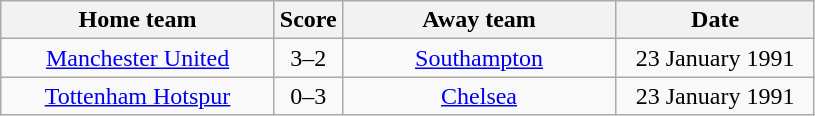<table class="wikitable" style="text-align:center;">
<tr>
<th width=175>Home team</th>
<th width=20>Score</th>
<th width=175>Away team</th>
<th width=125>Date</th>
</tr>
<tr>
<td><a href='#'>Manchester United</a></td>
<td>3–2</td>
<td><a href='#'>Southampton</a></td>
<td>23 January 1991</td>
</tr>
<tr>
<td><a href='#'>Tottenham Hotspur</a></td>
<td>0–3</td>
<td><a href='#'>Chelsea</a></td>
<td>23 January 1991</td>
</tr>
</table>
